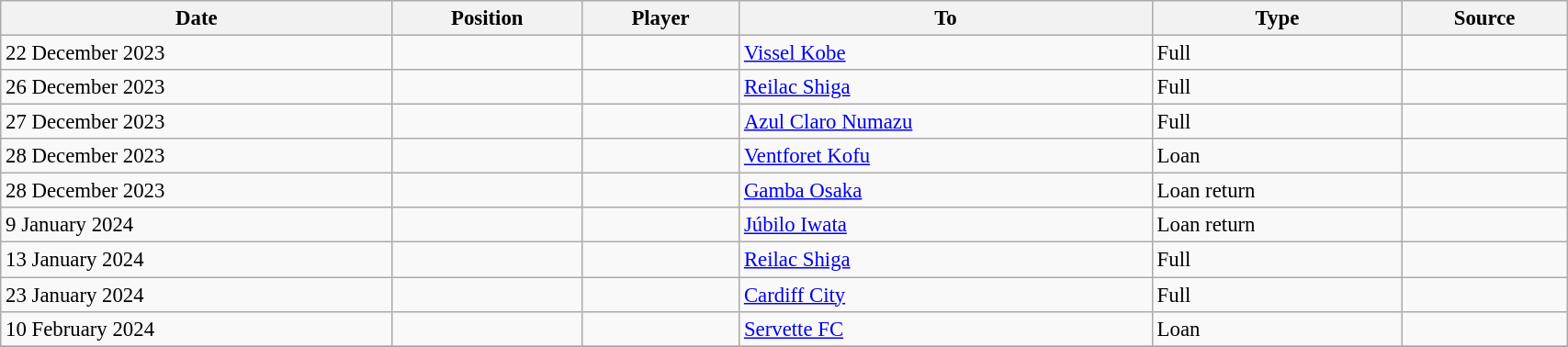<table class="wikitable sortable" style="width:90%; text-align:center; font-size:95%; text-align:left;">
<tr>
<th>Date</th>
<th>Position</th>
<th>Player</th>
<th>To</th>
<th>Type</th>
<th>Source</th>
</tr>
<tr>
<td>22 December 2023</td>
<td></td>
<td></td>
<td> <a href='#'>Vissel Kobe</a></td>
<td>Full</td>
<td></td>
</tr>
<tr>
<td>26 December 2023</td>
<td></td>
<td></td>
<td> <a href='#'>Reilac Shiga</a></td>
<td>Full</td>
<td></td>
</tr>
<tr>
<td>27 December 2023</td>
<td></td>
<td></td>
<td> <a href='#'>Azul Claro Numazu</a></td>
<td>Full</td>
<td></td>
</tr>
<tr>
<td>28 December 2023</td>
<td></td>
<td></td>
<td> <a href='#'>Ventforet Kofu</a></td>
<td>Loan</td>
<td></td>
</tr>
<tr>
<td>28 December 2023</td>
<td></td>
<td></td>
<td> <a href='#'>Gamba Osaka</a></td>
<td>Loan return</td>
<td></td>
</tr>
<tr>
<td>9 January 2024</td>
<td></td>
<td></td>
<td> <a href='#'>Júbilo Iwata</a></td>
<td>Loan return</td>
<td></td>
</tr>
<tr>
<td>13 January 2024</td>
<td></td>
<td></td>
<td> <a href='#'>Reilac Shiga</a></td>
<td>Full</td>
<td></td>
</tr>
<tr>
<td>23 January 2024</td>
<td></td>
<td></td>
<td> <a href='#'>Cardiff City</a></td>
<td>Full</td>
<td></td>
</tr>
<tr>
<td>10 February 2024</td>
<td></td>
<td></td>
<td> <a href='#'>Servette FC</a></td>
<td>Loan</td>
<td></td>
</tr>
<tr>
</tr>
</table>
